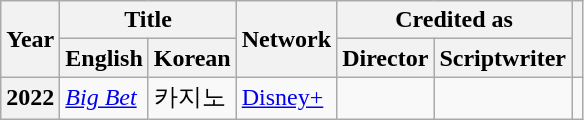<table class="wikitable sortable plainrowheaders">
<tr>
<th rowspan="2" scope="col">Year</th>
<th colspan="2" scope="col">Title</th>
<th rowspan="2" scope="col">Network</th>
<th colspan="2">Credited as</th>
<th rowspan="2" scope="col" class="unsortable"></th>
</tr>
<tr>
<th>English</th>
<th>Korean</th>
<th>Director</th>
<th>Scriptwriter</th>
</tr>
<tr>
<th scope="row">2022</th>
<td><em><a href='#'>Big Bet</a></em></td>
<td>카지노</td>
<td><a href='#'>Disney+</a></td>
<td></td>
<td></td>
<td></td>
</tr>
</table>
